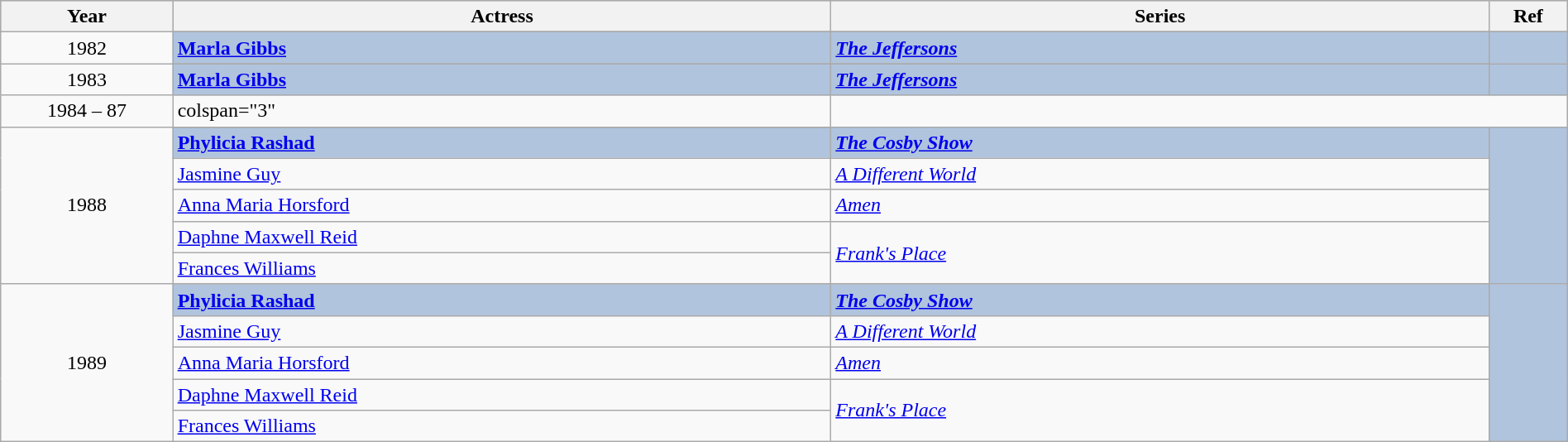<table class="wikitable" style="width:100%;">
<tr style="background:#bebebe;">
<th style="width:11%;">Year</th>
<th style="width:42%;">Actress</th>
<th style="width:42%;">Series</th>
<th style="width:5%;">Ref</th>
</tr>
<tr>
<td rowspan="2" align="center">1982</td>
</tr>
<tr style="background:#B0C4DE">
<td><strong><a href='#'>Marla Gibbs</a></strong></td>
<td><strong><em><a href='#'>The Jeffersons</a></em></strong></td>
<td rowspan="2" align="center"></td>
</tr>
<tr>
<td rowspan="2" align="center">1983</td>
</tr>
<tr style="background:#B0C4DE">
<td><strong><a href='#'>Marla Gibbs</a></strong></td>
<td><strong><em><a href='#'>The Jeffersons</a></em></strong></td>
<td align="center"></td>
</tr>
<tr>
<td align="center">1984 – 87</td>
<td>colspan="3" </td>
</tr>
<tr>
<td rowspan="6" align="center">1988</td>
</tr>
<tr style="background:#B0C4DE">
<td><strong><a href='#'>Phylicia Rashad</a></strong></td>
<td><strong><em><a href='#'>The Cosby Show</a></em></strong></td>
<td rowspan="6" align="center"></td>
</tr>
<tr>
<td><a href='#'>Jasmine Guy</a></td>
<td><em><a href='#'>A Different World</a></em></td>
</tr>
<tr>
<td><a href='#'>Anna Maria Horsford</a></td>
<td><em><a href='#'>Amen</a></em></td>
</tr>
<tr>
<td><a href='#'>Daphne Maxwell Reid</a></td>
<td rowspan="2"><em><a href='#'>Frank's Place</a></em></td>
</tr>
<tr>
<td><a href='#'>Frances Williams</a></td>
</tr>
<tr>
<td rowspan="6" align="center">1989</td>
</tr>
<tr style="background:#B0C4DE">
<td><strong><a href='#'>Phylicia Rashad</a></strong></td>
<td><strong><em><a href='#'>The Cosby Show</a></em></strong></td>
<td rowspan="6" align="center"></td>
</tr>
<tr>
<td><a href='#'>Jasmine Guy</a></td>
<td><em><a href='#'>A Different World</a></em></td>
</tr>
<tr>
<td><a href='#'>Anna Maria Horsford</a></td>
<td><em><a href='#'>Amen</a></em></td>
</tr>
<tr>
<td><a href='#'>Daphne Maxwell Reid</a></td>
<td rowspan="2"><em><a href='#'>Frank's Place</a></em></td>
</tr>
<tr>
<td><a href='#'>Frances Williams</a></td>
</tr>
</table>
